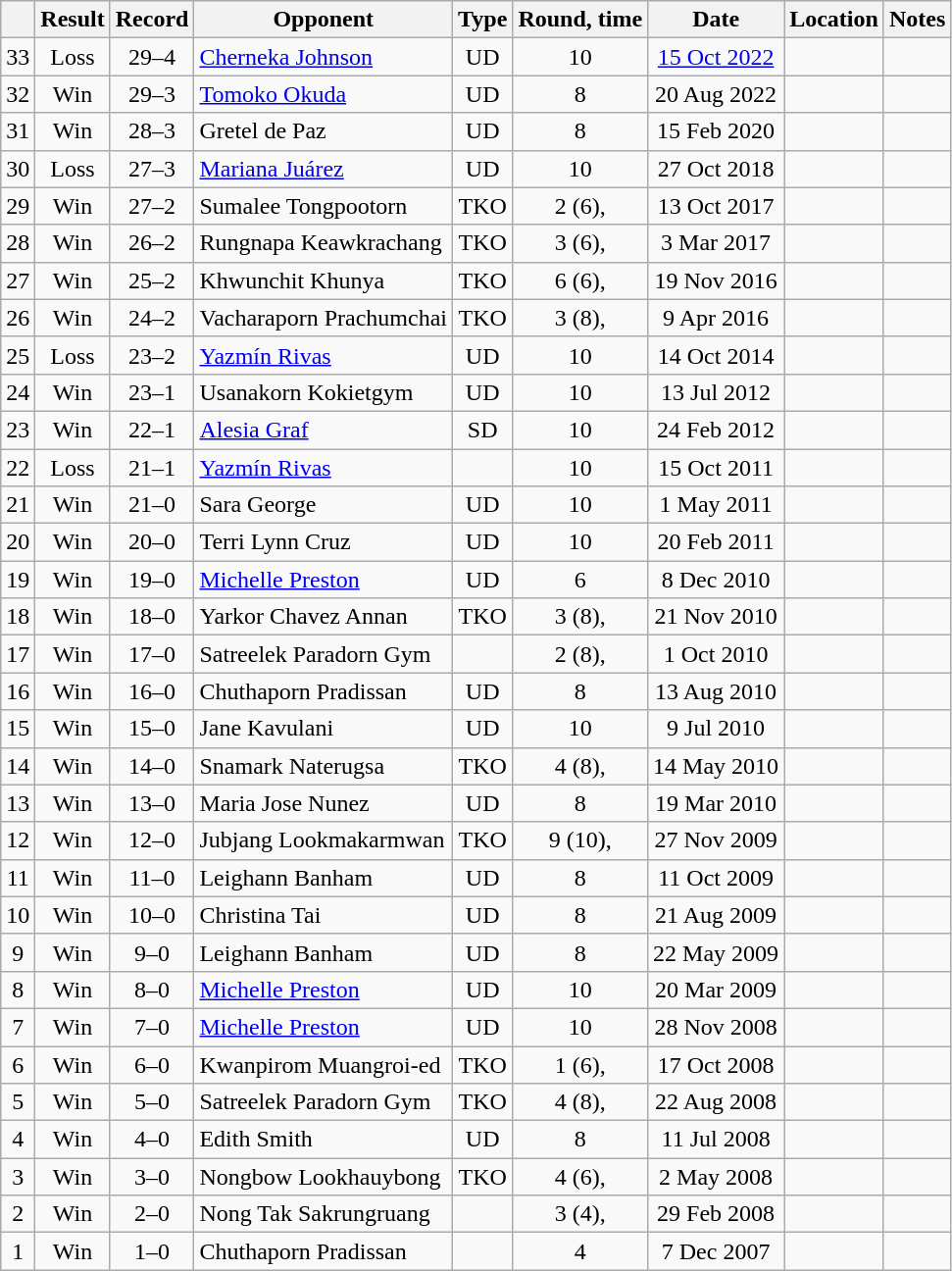<table class="wikitable" style="text-align:center">
<tr>
<th></th>
<th>Result</th>
<th>Record</th>
<th>Opponent</th>
<th>Type</th>
<th>Round, time</th>
<th>Date</th>
<th>Location</th>
<th>Notes</th>
</tr>
<tr>
<td>33</td>
<td>Loss</td>
<td>29–4</td>
<td align=left> <a href='#'>Cherneka Johnson</a></td>
<td>UD</td>
<td>10</td>
<td><a href='#'>15 Oct 2022</a></td>
<td align=left></td>
<td align=left></td>
</tr>
<tr>
<td>32</td>
<td>Win</td>
<td>29–3</td>
<td align=left> <a href='#'>Tomoko Okuda</a></td>
<td>UD</td>
<td>8</td>
<td>20 Aug 2022</td>
<td align=left></td>
<td></td>
</tr>
<tr>
<td>31</td>
<td>Win</td>
<td>28–3</td>
<td align=left> Gretel de Paz</td>
<td>UD</td>
<td>8</td>
<td>15 Feb 2020</td>
<td align=left></td>
<td align=left></td>
</tr>
<tr>
<td>30</td>
<td>Loss</td>
<td>27–3</td>
<td align=left> <a href='#'>Mariana Juárez</a></td>
<td>UD</td>
<td>10</td>
<td>27 Oct 2018</td>
<td align=left></td>
<td align=left></td>
</tr>
<tr>
<td>29</td>
<td>Win</td>
<td>27–2</td>
<td align=left> Sumalee Tongpootorn</td>
<td>TKO</td>
<td>2 (6), </td>
<td>13 Oct 2017</td>
<td align=left></td>
<td></td>
</tr>
<tr>
<td>28</td>
<td>Win</td>
<td>26–2</td>
<td align=left> Rungnapa Keawkrachang</td>
<td>TKO</td>
<td>3 (6), </td>
<td>3 Mar 2017</td>
<td align=left></td>
<td></td>
</tr>
<tr>
<td>27</td>
<td>Win</td>
<td>25–2</td>
<td align=left> Khwunchit Khunya</td>
<td>TKO</td>
<td>6 (6), </td>
<td>19 Nov 2016</td>
<td align=left></td>
<td></td>
</tr>
<tr>
<td>26</td>
<td>Win</td>
<td>24–2</td>
<td align=left> Vacharaporn Prachumchai</td>
<td>TKO</td>
<td>3 (8), </td>
<td>9 Apr 2016</td>
<td align=left></td>
<td></td>
</tr>
<tr>
<td>25</td>
<td>Loss</td>
<td>23–2</td>
<td align=left> <a href='#'>Yazmín Rivas</a></td>
<td>UD</td>
<td>10</td>
<td>14 Oct 2014</td>
<td align=left></td>
<td align=left></td>
</tr>
<tr>
<td>24</td>
<td>Win</td>
<td>23–1</td>
<td align=left> Usanakorn Kokietgym</td>
<td>UD</td>
<td>10</td>
<td>13 Jul 2012</td>
<td align=left></td>
<td align=left></td>
</tr>
<tr>
<td>23</td>
<td>Win</td>
<td>22–1</td>
<td align=left> <a href='#'>Alesia Graf</a></td>
<td>SD</td>
<td>10</td>
<td>24 Feb 2012</td>
<td align=left></td>
<td align=left></td>
</tr>
<tr>
<td>22</td>
<td>Loss</td>
<td>21–1</td>
<td align=left> <a href='#'>Yazmín Rivas</a></td>
<td></td>
<td>10</td>
<td>15 Oct 2011</td>
<td align=left></td>
<td align=left></td>
</tr>
<tr>
<td>21</td>
<td>Win</td>
<td>21–0</td>
<td align=left> Sara George</td>
<td>UD</td>
<td>10</td>
<td>1 May 2011</td>
<td align=left></td>
<td></td>
</tr>
<tr>
<td>20</td>
<td>Win</td>
<td>20–0</td>
<td align=left> Terri Lynn Cruz</td>
<td>UD</td>
<td>10</td>
<td>20 Feb 2011</td>
<td align=left></td>
<td align=left></td>
</tr>
<tr>
<td>19</td>
<td>Win</td>
<td>19–0</td>
<td align=left> <a href='#'>Michelle Preston</a></td>
<td>UD</td>
<td>6</td>
<td>8 Dec 2010</td>
<td align=left></td>
<td></td>
</tr>
<tr>
<td>18</td>
<td>Win</td>
<td>18–0</td>
<td align=left> Yarkor Chavez Annan</td>
<td>TKO</td>
<td>3 (8), </td>
<td>21 Nov 2010</td>
<td align=left></td>
<td></td>
</tr>
<tr>
<td>17</td>
<td>Win</td>
<td>17–0</td>
<td align=left> Satreelek Paradorn Gym</td>
<td></td>
<td>2 (8), </td>
<td>1 Oct 2010</td>
<td align=left></td>
<td></td>
</tr>
<tr>
<td>16</td>
<td>Win</td>
<td>16–0</td>
<td align=left> Chuthaporn Pradissan</td>
<td>UD</td>
<td>8</td>
<td>13 Aug 2010</td>
<td align=left></td>
<td></td>
</tr>
<tr>
<td>15</td>
<td>Win</td>
<td>15–0</td>
<td align=left> Jane Kavulani</td>
<td>UD</td>
<td>10</td>
<td>9 Jul 2010</td>
<td align=left></td>
<td align=left></td>
</tr>
<tr>
<td>14</td>
<td>Win</td>
<td>14–0</td>
<td align=left> Snamark Naterugsa</td>
<td>TKO</td>
<td>4 (8), </td>
<td>14 May 2010</td>
<td align=left></td>
<td></td>
</tr>
<tr>
<td>13</td>
<td>Win</td>
<td>13–0</td>
<td align=left> Maria Jose Nunez</td>
<td>UD</td>
<td>8</td>
<td>19 Mar 2010</td>
<td align=left></td>
<td></td>
</tr>
<tr>
<td>12</td>
<td>Win</td>
<td>12–0</td>
<td align=left> Jubjang Lookmakarmwan</td>
<td>TKO</td>
<td>9 (10), </td>
<td>27 Nov 2009</td>
<td align=left></td>
<td align=left></td>
</tr>
<tr>
<td>11</td>
<td>Win</td>
<td>11–0</td>
<td align=left> Leighann Banham</td>
<td>UD</td>
<td>8</td>
<td>11 Oct 2009</td>
<td align=left></td>
<td></td>
</tr>
<tr>
<td>10</td>
<td>Win</td>
<td>10–0</td>
<td align=left> Christina Tai</td>
<td>UD</td>
<td>8</td>
<td>21 Aug 2009</td>
<td align=left></td>
<td></td>
</tr>
<tr>
<td>9</td>
<td>Win</td>
<td>9–0</td>
<td align=left> Leighann Banham</td>
<td>UD</td>
<td>8</td>
<td>22 May 2009</td>
<td align=left></td>
<td></td>
</tr>
<tr>
<td>8</td>
<td>Win</td>
<td>8–0</td>
<td align=left> <a href='#'>Michelle Preston</a></td>
<td>UD</td>
<td>10</td>
<td>20 Mar 2009</td>
<td align=left></td>
<td align=left></td>
</tr>
<tr>
<td>7</td>
<td>Win</td>
<td>7–0</td>
<td align=left> <a href='#'>Michelle Preston</a></td>
<td>UD</td>
<td>10</td>
<td>28 Nov 2008</td>
<td align=left></td>
<td align=left></td>
</tr>
<tr>
<td>6</td>
<td>Win</td>
<td>6–0</td>
<td align=left> Kwanpirom Muangroi-ed</td>
<td>TKO</td>
<td>1 (6), </td>
<td>17 Oct 2008</td>
<td align=left></td>
<td></td>
</tr>
<tr>
<td>5</td>
<td>Win</td>
<td>5–0</td>
<td align=left> Satreelek Paradorn Gym</td>
<td>TKO</td>
<td>4 (8), </td>
<td>22 Aug 2008</td>
<td align=left></td>
<td></td>
</tr>
<tr>
<td>4</td>
<td>Win</td>
<td>4–0</td>
<td align=left> Edith Smith</td>
<td>UD</td>
<td>8</td>
<td>11 Jul 2008</td>
<td align=left></td>
<td align=left></td>
</tr>
<tr>
<td>3</td>
<td>Win</td>
<td>3–0</td>
<td align=left> Nongbow Lookhauybong</td>
<td>TKO</td>
<td>4 (6), </td>
<td>2 May 2008</td>
<td align=left></td>
<td></td>
</tr>
<tr>
<td>2</td>
<td>Win</td>
<td>2–0</td>
<td align=left> Nong Tak Sakrungruang</td>
<td></td>
<td>3 (4), </td>
<td>29 Feb 2008</td>
<td align=left></td>
<td></td>
</tr>
<tr>
<td>1</td>
<td>Win</td>
<td>1–0</td>
<td align=left> Chuthaporn Pradissan</td>
<td></td>
<td>4</td>
<td>7 Dec 2007</td>
<td align=left></td>
<td></td>
</tr>
</table>
